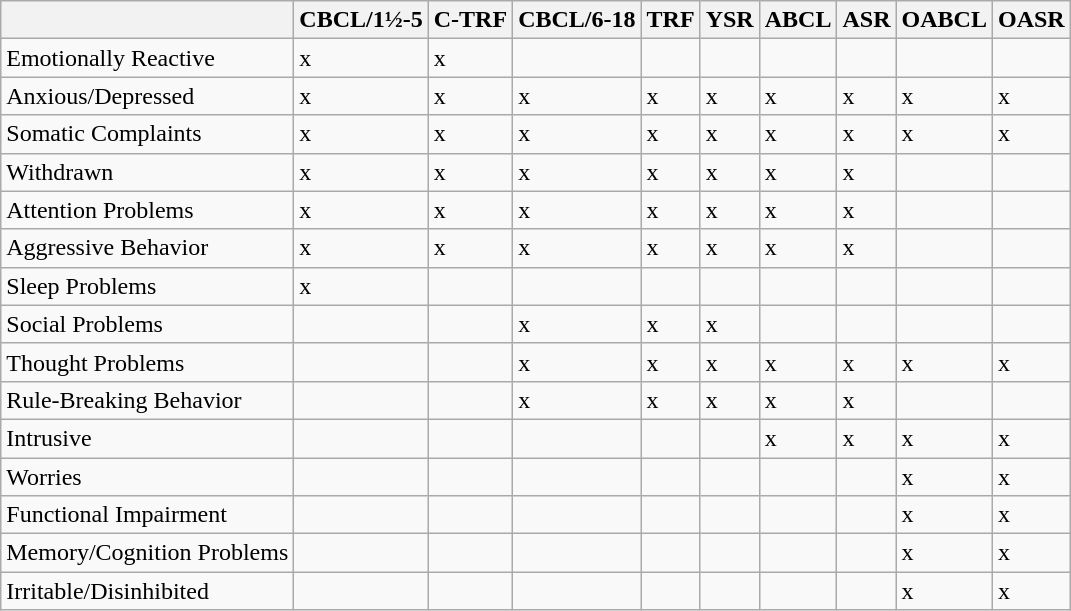<table class="wikitable">
<tr>
<th></th>
<th>CBCL/1½-5</th>
<th>C-TRF</th>
<th>CBCL/6-18</th>
<th>TRF</th>
<th>YSR</th>
<th>ABCL</th>
<th>ASR</th>
<th>OABCL</th>
<th>OASR</th>
</tr>
<tr>
<td>Emotionally Reactive</td>
<td>x</td>
<td>x</td>
<td></td>
<td></td>
<td></td>
<td></td>
<td></td>
<td></td>
<td></td>
</tr>
<tr>
<td>Anxious/Depressed</td>
<td>x</td>
<td>x</td>
<td>x</td>
<td>x</td>
<td>x</td>
<td>x</td>
<td>x</td>
<td>x</td>
<td>x</td>
</tr>
<tr>
<td>Somatic Complaints</td>
<td>x</td>
<td>x</td>
<td>x</td>
<td>x</td>
<td>x</td>
<td>x</td>
<td>x</td>
<td>x</td>
<td>x</td>
</tr>
<tr>
<td>Withdrawn</td>
<td>x</td>
<td>x</td>
<td>x</td>
<td>x</td>
<td>x</td>
<td>x</td>
<td>x</td>
<td></td>
<td></td>
</tr>
<tr>
<td>Attention Problems</td>
<td>x</td>
<td>x</td>
<td>x</td>
<td>x</td>
<td>x</td>
<td>x</td>
<td>x</td>
<td></td>
<td></td>
</tr>
<tr>
<td>Aggressive Behavior</td>
<td>x</td>
<td>x</td>
<td>x</td>
<td>x</td>
<td>x</td>
<td>x</td>
<td>x</td>
<td></td>
<td></td>
</tr>
<tr>
<td>Sleep Problems</td>
<td>x</td>
<td></td>
<td></td>
<td></td>
<td></td>
<td></td>
<td></td>
<td></td>
<td></td>
</tr>
<tr>
<td>Social Problems</td>
<td></td>
<td></td>
<td>x</td>
<td>x</td>
<td>x</td>
<td></td>
<td></td>
<td></td>
<td></td>
</tr>
<tr>
<td>Thought Problems</td>
<td></td>
<td></td>
<td>x</td>
<td>x</td>
<td>x</td>
<td>x</td>
<td>x</td>
<td>x</td>
<td>x</td>
</tr>
<tr>
<td>Rule-Breaking Behavior</td>
<td></td>
<td></td>
<td>x</td>
<td>x</td>
<td>x</td>
<td>x</td>
<td>x</td>
<td></td>
<td></td>
</tr>
<tr>
<td>Intrusive</td>
<td></td>
<td></td>
<td></td>
<td></td>
<td></td>
<td>x</td>
<td>x</td>
<td>x</td>
<td>x</td>
</tr>
<tr>
<td>Worries</td>
<td></td>
<td></td>
<td></td>
<td></td>
<td></td>
<td></td>
<td></td>
<td>x</td>
<td>x</td>
</tr>
<tr>
<td>Functional Impairment</td>
<td></td>
<td></td>
<td></td>
<td></td>
<td></td>
<td></td>
<td></td>
<td>x</td>
<td>x</td>
</tr>
<tr>
<td>Memory/Cognition Problems</td>
<td></td>
<td></td>
<td></td>
<td></td>
<td></td>
<td></td>
<td></td>
<td>x</td>
<td>x</td>
</tr>
<tr>
<td>Irritable/Disinhibited</td>
<td></td>
<td></td>
<td></td>
<td></td>
<td></td>
<td></td>
<td></td>
<td>x</td>
<td>x</td>
</tr>
</table>
